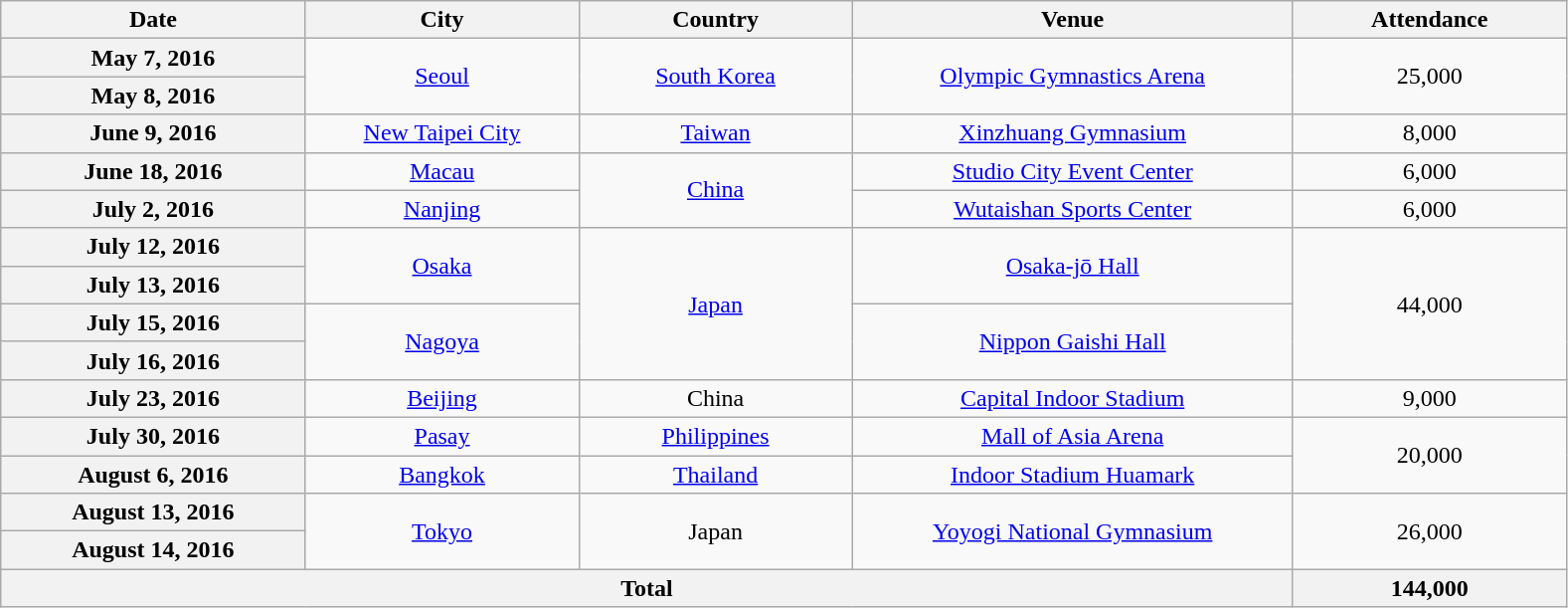<table class="wikitable plainrowheaders" style="text-align:center;">
<tr>
<th scope="col" style="width:12.3em;">Date</th>
<th scope="col" style="width:11em;">City</th>
<th scope="col" style="width:11em;">Country</th>
<th scope="col" style="width:18em;">Venue</th>
<th scope="col" style="width:11em;">Attendance</th>
</tr>
<tr>
<th scope="row" style="text-align:center;">May 7, 2016</th>
<td rowspan="2"><a href='#'>Seoul</a></td>
<td rowspan="2"><a href='#'>South Korea</a></td>
<td rowspan="2"><a href='#'>Olympic Gymnastics Arena</a></td>
<td rowspan="2">25,000</td>
</tr>
<tr>
<th scope="row" style="text-align:center;">May 8, 2016</th>
</tr>
<tr>
<th scope="row" style="text-align:center;">June 9, 2016</th>
<td><a href='#'>New Taipei City</a></td>
<td><a href='#'>Taiwan</a></td>
<td><a href='#'>Xinzhuang Gymnasium</a></td>
<td>8,000</td>
</tr>
<tr>
<th scope="row" style="text-align:center;">June 18, 2016</th>
<td><a href='#'>Macau</a></td>
<td rowspan="2"><a href='#'>China</a></td>
<td><a href='#'>Studio City Event Center</a></td>
<td>6,000</td>
</tr>
<tr>
<th scope="row" style="text-align:center;">July 2, 2016</th>
<td><a href='#'>Nanjing</a></td>
<td><a href='#'>Wutaishan Sports Center</a></td>
<td>6,000</td>
</tr>
<tr>
<th scope="row" style="text-align:center;">July 12, 2016</th>
<td rowspan="2"><a href='#'>Osaka</a></td>
<td rowspan="4"><a href='#'>Japan</a></td>
<td rowspan="2"><a href='#'>Osaka-jō Hall</a></td>
<td rowspan="4">44,000</td>
</tr>
<tr>
<th scope="row" style="text-align:center;">July 13, 2016</th>
</tr>
<tr>
<th scope="row" style="text-align:center;">July 15, 2016</th>
<td rowspan="2"><a href='#'>Nagoya</a></td>
<td rowspan="2"><a href='#'>Nippon Gaishi Hall</a></td>
</tr>
<tr>
<th scope="row" style="text-align:center;">July 16, 2016</th>
</tr>
<tr>
<th scope="row" style="text-align:center;">July 23, 2016</th>
<td><a href='#'>Beijing</a></td>
<td>China</td>
<td><a href='#'>Capital Indoor Stadium</a></td>
<td>9,000</td>
</tr>
<tr>
<th scope="row" style="text-align:center;">July 30, 2016</th>
<td><a href='#'>Pasay</a></td>
<td><a href='#'>Philippines</a></td>
<td><a href='#'>Mall of Asia Arena</a></td>
<td rowspan="2">20,000</td>
</tr>
<tr>
<th scope="row" style="text-align:center;">August 6, 2016</th>
<td><a href='#'>Bangkok</a></td>
<td><a href='#'>Thailand</a></td>
<td><a href='#'>Indoor Stadium Huamark</a></td>
</tr>
<tr>
<th scope="row" style="text-align:center;">August 13, 2016</th>
<td rowspan="2"><a href='#'>Tokyo</a></td>
<td rowspan="2">Japan</td>
<td rowspan="2"><a href='#'>Yoyogi National Gymnasium</a></td>
<td rowspan="2">26,000</td>
</tr>
<tr>
<th scope="row" style="text-align:center;">August 14, 2016</th>
</tr>
<tr>
<th colspan="4"><strong>Total</strong></th>
<th><strong>144,000</strong></th>
</tr>
</table>
